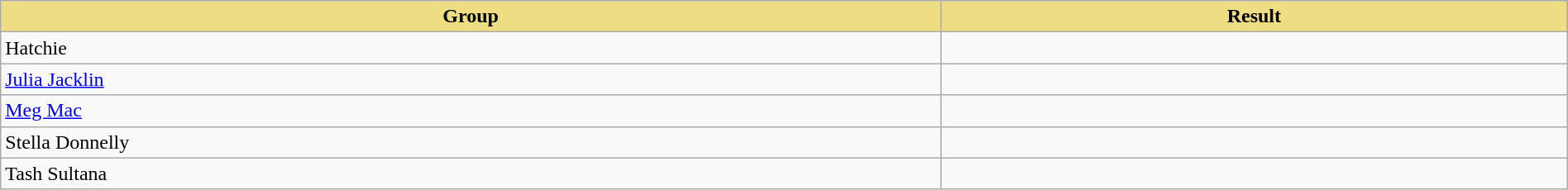<table class="wikitable" width=100%>
<tr>
<th style="width:15%;background:#EEDD82;">Group</th>
<th style="width:10%;background:#EEDD82;">Result</th>
</tr>
<tr>
<td>Hatchie</td>
<td></td>
</tr>
<tr>
<td><a href='#'>Julia Jacklin</a></td>
<td></td>
</tr>
<tr>
<td><a href='#'>Meg Mac</a></td>
<td></td>
</tr>
<tr>
<td>Stella Donnelly</td>
<td></td>
</tr>
<tr>
<td>Tash Sultana</td>
<td></td>
</tr>
</table>
